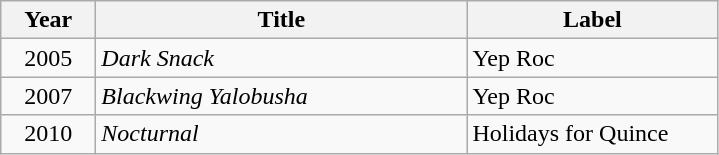<table class="wikitable">
<tr>
<th style="width:3.5em;">Year</th>
<th style="width:15em;">Title</th>
<th style="width:10em;">Label</th>
</tr>
<tr>
<td style="text-align:center;">2005</td>
<td><em>Dark Snack</em></td>
<td>Yep Roc</td>
</tr>
<tr>
<td style="text-align:center;">2007</td>
<td><em>Blackwing Yalobusha</em></td>
<td>Yep Roc</td>
</tr>
<tr>
<td style="text-align:center;">2010</td>
<td><em>Nocturnal</em></td>
<td>Holidays for Quince</td>
</tr>
</table>
